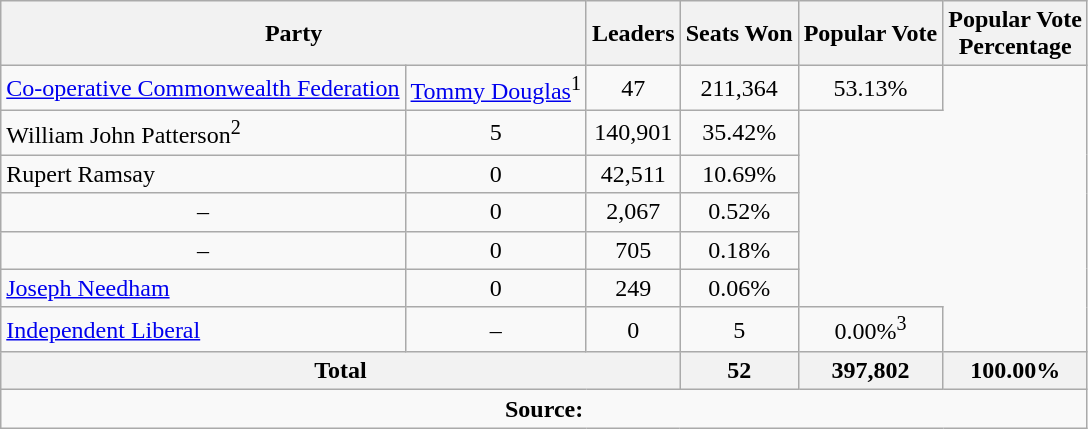<table class="wikitable">
<tr>
<th colspan="2">Party</th>
<th>Leaders</th>
<th>Seats Won</th>
<th>Popular Vote</th>
<th>Popular Vote<br>Percentage</th>
</tr>
<tr>
<td><a href='#'>Co-operative Commonwealth Federation</a></td>
<td><a href='#'>Tommy Douglas</a><sup>1</sup></td>
<td align=center>47</td>
<td align=center>211,364</td>
<td align=center>53.13%</td>
</tr>
<tr>
<td>William John Patterson<sup>2</sup></td>
<td align=center>5</td>
<td align=center>140,901</td>
<td align=center>35.42%</td>
</tr>
<tr>
<td>Rupert Ramsay</td>
<td align=center>0</td>
<td align=center>42,511</td>
<td align=center>10.69%</td>
</tr>
<tr>
<td align=center>–</td>
<td align=center>0</td>
<td align=center>2,067</td>
<td align=center>0.52%</td>
</tr>
<tr>
<td align=center>–</td>
<td align=center>0</td>
<td align=center>705</td>
<td align=center>0.18%</td>
</tr>
<tr>
<td><a href='#'>Joseph Needham</a></td>
<td align=center>0</td>
<td align=center>249</td>
<td align=center>0.06%</td>
</tr>
<tr>
<td><a href='#'>Independent Liberal</a></td>
<td align=center>–</td>
<td align=center>0</td>
<td align=center>5</td>
<td align=center>0.00%<sup>3</sup></td>
</tr>
<tr>
<th colspan=3>Total</th>
<th>52</th>
<th>397,802</th>
<th>100.00%</th>
</tr>
<tr>
<td align="center" colspan=6><strong>Source:</strong> </td>
</tr>
</table>
